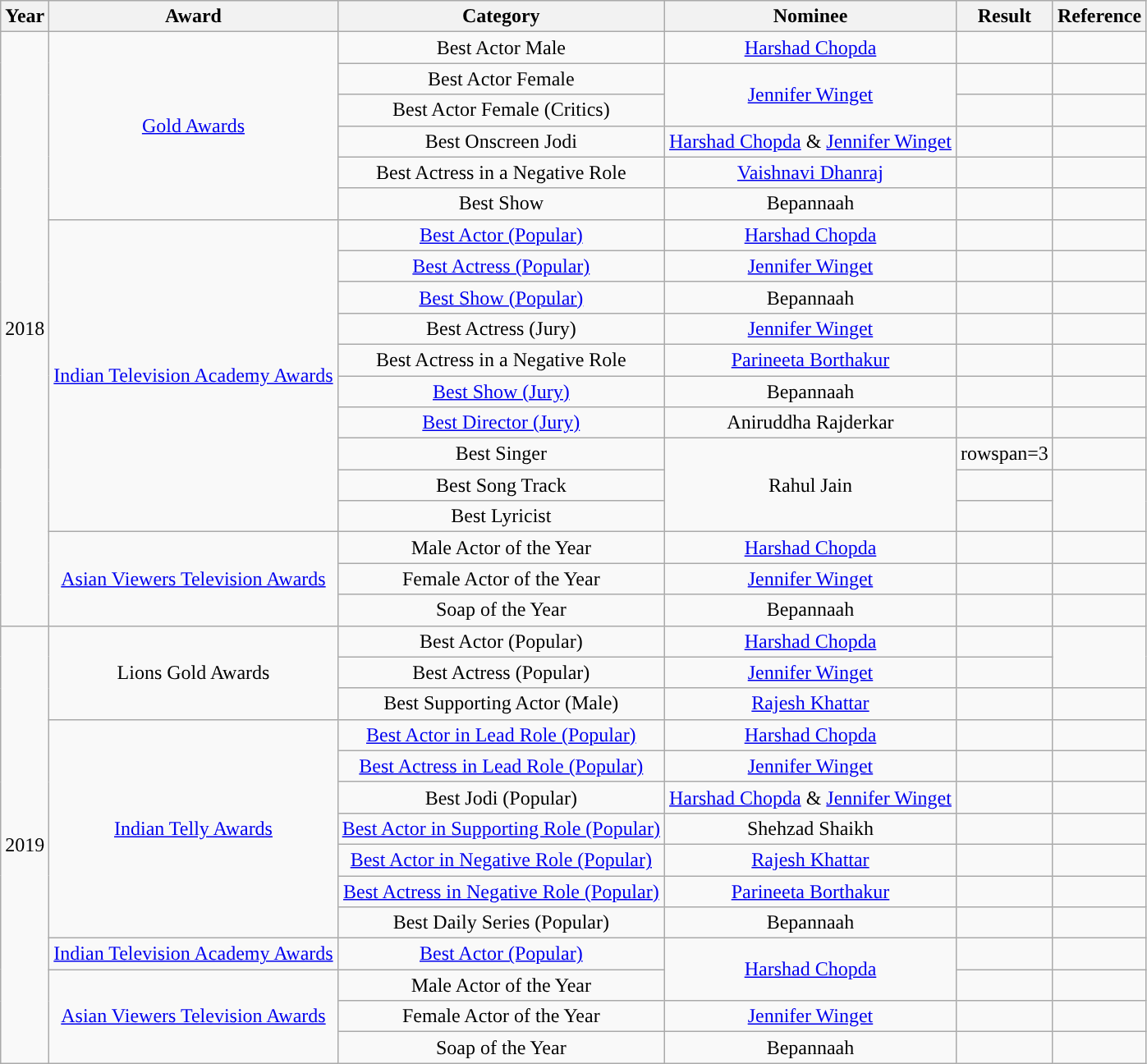<table class="wikitable" style="text-align:center;">
<tr>
<th>Year</th>
<th>Award</th>
<th>Category</th>
<th>Nominee</th>
<th>Result</th>
<th>Reference</th>
</tr>
<tr>
<td rowspan=19>2018</td>
<td rowspan=6><a href='#'>Gold Awards</a></td>
<td>Best Actor Male</td>
<td><a href='#'>Harshad Chopda</a></td>
<td></td>
<td></td>
</tr>
<tr>
<td>Best Actor Female</td>
<td rowspan=2><a href='#'>Jennifer Winget</a></td>
<td></td>
<td></td>
</tr>
<tr>
<td>Best Actor Female (Critics)</td>
<td></td>
<td></td>
</tr>
<tr>
<td>Best Onscreen Jodi</td>
<td><a href='#'>Harshad Chopda</a> & <a href='#'>Jennifer Winget</a></td>
<td></td>
<td></td>
</tr>
<tr>
<td>Best Actress in a Negative Role</td>
<td><a href='#'>Vaishnavi Dhanraj</a></td>
<td></td>
<td></td>
</tr>
<tr>
<td>Best Show</td>
<td>Bepannaah</td>
<td></td>
<td></td>
</tr>
<tr>
<td rowspan=10><a href='#'>Indian Television Academy Awards</a></td>
<td><a href='#'>Best Actor (Popular)</a></td>
<td><a href='#'>Harshad Chopda</a></td>
<td></td>
<td></td>
</tr>
<tr>
<td><a href='#'>Best Actress (Popular)</a></td>
<td><a href='#'>Jennifer Winget</a></td>
<td></td>
<td></td>
</tr>
<tr>
<td><a href='#'>Best Show (Popular)</a></td>
<td>Bepannaah</td>
<td></td>
<td></td>
</tr>
<tr>
<td>Best Actress (Jury)</td>
<td><a href='#'>Jennifer Winget</a></td>
<td></td>
<td></td>
</tr>
<tr>
<td>Best Actress in a Negative Role</td>
<td><a href='#'>Parineeta Borthakur</a></td>
<td></td>
<td></td>
</tr>
<tr>
<td><a href='#'>Best Show (Jury)</a></td>
<td>Bepannaah</td>
<td></td>
<td></td>
</tr>
<tr>
<td><a href='#'>Best Director (Jury)</a></td>
<td>Aniruddha Rajderkar</td>
<td></td>
<td></td>
</tr>
<tr>
<td>Best Singer</td>
<td rowspan=3>Rahul Jain</td>
<td>rowspan=3 </td>
<td></td>
</tr>
<tr>
<td>Best Song Track</td>
<td></td>
</tr>
<tr>
<td>Best Lyricist</td>
<td></td>
</tr>
<tr>
<td rowspan=3><a href='#'>Asian Viewers Television Awards</a></td>
<td>Male Actor of the Year</td>
<td><a href='#'>Harshad Chopda</a></td>
<td></td>
<td></td>
</tr>
<tr>
<td>Female Actor of the Year</td>
<td><a href='#'>Jennifer Winget</a></td>
<td></td>
<td></td>
</tr>
<tr>
<td>Soap of the Year</td>
<td>Bepannaah</td>
<td></td>
<td></td>
</tr>
<tr>
<td rowspan=14>2019</td>
<td rowspan=3>Lions Gold Awards</td>
<td>Best Actor (Popular)</td>
<td><a href='#'>Harshad Chopda</a></td>
<td></td>
<td rowspan=2></td>
</tr>
<tr>
<td>Best Actress (Popular)</td>
<td><a href='#'>Jennifer Winget</a></td>
<td></td>
</tr>
<tr>
<td>Best Supporting Actor (Male)</td>
<td><a href='#'>Rajesh Khattar</a></td>
<td></td>
<td></td>
</tr>
<tr>
<td rowspan=7><a href='#'>Indian Telly Awards</a></td>
<td><a href='#'>Best Actor in Lead Role (Popular)</a></td>
<td><a href='#'>Harshad Chopda</a></td>
<td></td>
<td></td>
</tr>
<tr>
<td><a href='#'>Best Actress in Lead Role (Popular)</a></td>
<td><a href='#'>Jennifer Winget</a></td>
<td></td>
<td></td>
</tr>
<tr>
<td>Best Jodi (Popular)</td>
<td><a href='#'>Harshad Chopda</a> & <a href='#'>Jennifer Winget</a></td>
<td></td>
<td></td>
</tr>
<tr>
<td><a href='#'>Best Actor in Supporting Role (Popular)</a></td>
<td>Shehzad Shaikh</td>
<td></td>
<td></td>
</tr>
<tr>
<td><a href='#'>Best Actor in Negative Role (Popular)</a></td>
<td><a href='#'>Rajesh Khattar</a></td>
<td></td>
<td></td>
</tr>
<tr>
<td><a href='#'>Best Actress in Negative Role (Popular)</a></td>
<td><a href='#'>Parineeta Borthakur</a></td>
<td></td>
<td></td>
</tr>
<tr>
<td>Best Daily Series (Popular)</td>
<td>Bepannaah</td>
<td></td>
<td></td>
</tr>
<tr>
<td><a href='#'>Indian Television Academy Awards</a></td>
<td><a href='#'>Best Actor (Popular)</a></td>
<td rowspan=2><a href='#'>Harshad Chopda</a></td>
<td></td>
<td></td>
</tr>
<tr>
<td rowspan=3><a href='#'>Asian Viewers Television Awards</a></td>
<td>Male Actor of the Year</td>
<td></td>
<td></td>
</tr>
<tr>
<td>Female Actor of the Year</td>
<td><a href='#'>Jennifer Winget</a></td>
<td></td>
<td></td>
</tr>
<tr>
<td>Soap of the Year</td>
<td>Bepannaah</td>
<td></td>
<td></td>
</tr>
</table>
